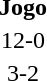<table>
<tr>
<th width=125></th>
<th width=auto>Jogo</th>
<th width=125></th>
</tr>
<tr>
<td align=right><strong></strong></td>
<td align=center>12-0</td>
<td align=left></td>
</tr>
<tr>
<td align=right><strong></strong></td>
<td align=center>3-2</td>
<td align=left></td>
</tr>
</table>
